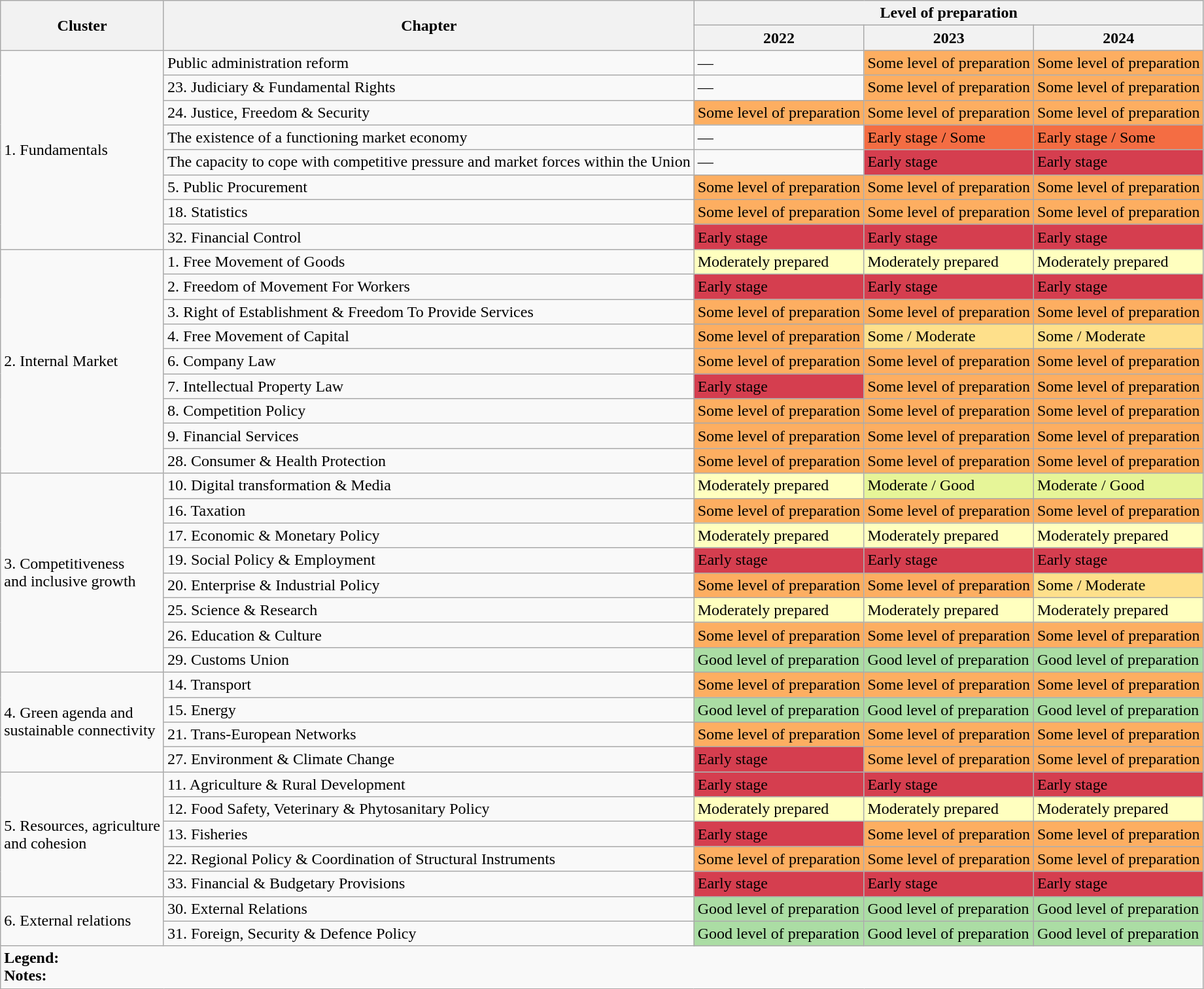<table class="wikitable sortable mw-collapsible mw-collapsed">
<tr>
<th Scope="col" rowspan="2">Cluster</th>
<th scope="col" rowspan="2">Chapter</th>
<th colspan="3" scope="colgroup">Level of preparation</th>
</tr>
<tr>
<th Scope="col">2022</th>
<th scope="col">2023</th>
<th>2024</th>
</tr>
<tr>
<td rowspan="8">1. Fundamentals</td>
<td>Public administration reform</td>
<td>—</td>
<td style="background: #fdae61;">Some level of preparation</td>
<td style="background: #fdae61;">Some level of preparation</td>
</tr>
<tr>
<td data-sort-value="23">23. Judiciary & Fundamental Rights</td>
<td>—</td>
<td style="background: #fdae61;">Some level of preparation</td>
<td style="background: #fdae61;">Some level of preparation</td>
</tr>
<tr>
<td data-sort-value="24">24. Justice, Freedom & Security</td>
<td style="background: #fdae61;">Some level of preparation</td>
<td style="background: #fdae61;">Some level of preparation</td>
<td style="background: #fdae61;">Some level of preparation</td>
</tr>
<tr>
<td>The existence of a functioning market economy</td>
<td>—</td>
<td style="background: #f46d43;">Early stage / Some</td>
<td style="background: #f46d43;">Early stage / Some</td>
</tr>
<tr>
<td>The capacity to cope with competitive pressure and market forces within the Union</td>
<td>—</td>
<td style="background: #d53e4f;">Early stage</td>
<td style="background: #d53e4f;">Early stage</td>
</tr>
<tr>
<td data-sort-value="5">5. Public Procurement</td>
<td style="background: #fdae61;">Some level of preparation</td>
<td style="background: #fdae61;">Some level of preparation</td>
<td style="background: #fdae61;">Some level of preparation</td>
</tr>
<tr>
<td data-sort-value="18">18. Statistics</td>
<td style="background: #fdae61;">Some level of preparation</td>
<td style="background: #fdae61;">Some level of preparation</td>
<td style="background: #fdae61;">Some level of preparation</td>
</tr>
<tr>
<td data-sort-value="32">32. Financial Control</td>
<td style="background: #d53e4f;">Early stage</td>
<td style="background: #d53e4f;">Early stage</td>
<td style="background: #d53e4f;">Early stage</td>
</tr>
<tr>
<td rowspan="9" data-sort-value="2">2. Internal Market</td>
<td data-sort-value="1">1. Free Movement of Goods</td>
<td style="background: #ffffbf;">Moderately prepared</td>
<td style="background: #ffffbf;">Moderately prepared</td>
<td style="background: #ffffbf;">Moderately prepared</td>
</tr>
<tr>
<td data-sort-value="2">2. Freedom of Movement For Workers</td>
<td style="background: #d53e4f;">Early stage</td>
<td style="background: #d53e4f;">Early stage</td>
<td style="background: #d53e4f;">Early stage</td>
</tr>
<tr>
<td data-sort-value="3">3. Right of Establishment & Freedom To Provide Services</td>
<td style="background: #fdae61;">Some level of preparation</td>
<td style="background: #fdae61;">Some level of preparation</td>
<td style="background: #fdae61;">Some level of preparation</td>
</tr>
<tr>
<td data-sort-value="4">4. Free Movement of Capital</td>
<td style="background: #fdae61;">Some level of preparation</td>
<td style="background: #fee08b;">Some / Moderate</td>
<td style="background: #fee08b;">Some / Moderate</td>
</tr>
<tr>
<td data-sort-value="6">6. Company Law</td>
<td style="background: #fdae61;">Some level of preparation</td>
<td style="background: #fdae61;">Some level of preparation</td>
<td style="background: #fdae61;">Some level of preparation</td>
</tr>
<tr>
<td data-sort-value="7">7. Intellectual Property Law</td>
<td style="background: #d53e4f;">Early stage</td>
<td style="background: #fdae61;">Some level of preparation</td>
<td style="background: #fdae61;">Some level of preparation</td>
</tr>
<tr>
<td data-sort-value="8">8. Competition Policy</td>
<td style="background: #fdae61;">Some level of preparation</td>
<td style="background: #fdae61;">Some level of preparation</td>
<td style="background: #fdae61;">Some level of preparation</td>
</tr>
<tr>
<td data-sort-value="9">9. Financial Services</td>
<td style="background: #fdae61;">Some level of preparation</td>
<td style="background: #fdae61;">Some level of preparation</td>
<td style="background: #fdae61;">Some level of preparation</td>
</tr>
<tr>
<td data-sort-value="28">28. Consumer & Health Protection</td>
<td style="background: #fdae61;">Some level of preparation</td>
<td style="background: #fdae61;">Some level of preparation</td>
<td style="background: #fdae61;">Some level of preparation</td>
</tr>
<tr>
<td rowspan="8" data-sort-value="3">3. Competitiveness<br>and inclusive growth</td>
<td data-sort-value="10">10. Digital transformation & Media</td>
<td style="background: #ffffbf;">Moderately prepared</td>
<td style="background: #e6f598;">Moderate / Good</td>
<td style="background: #e6f598;">Moderate / Good</td>
</tr>
<tr>
<td data-sort-value="16">16. Taxation</td>
<td style="background: #fdae61;">Some level of preparation</td>
<td style="background: #fdae61;">Some level of preparation</td>
<td style="background: #fdae61;">Some level of preparation</td>
</tr>
<tr>
<td data-sort-value="17">17. Economic & Monetary Policy</td>
<td style="background: #ffffbf;">Moderately prepared</td>
<td style="background: #ffffbf;">Moderately prepared</td>
<td style="background: #ffffbf;">Moderately prepared</td>
</tr>
<tr>
<td data-sort-value="19">19. Social Policy & Employment</td>
<td style="background: #d53e4f;">Early stage</td>
<td style="background: #d53e4f;">Early stage</td>
<td style="background: #d53e4f;">Early stage</td>
</tr>
<tr>
<td data-sort-value="20">20. Enterprise & Industrial Policy</td>
<td style="background: #fdae61;">Some level of preparation</td>
<td style="background: #fdae61;">Some level of preparation</td>
<td style="background: #fee08b;">Some / Moderate</td>
</tr>
<tr>
<td data-sort-value="25">25. Science & Research</td>
<td style="background: #ffffbf;">Moderately prepared</td>
<td style="background: #ffffbf;">Moderately prepared</td>
<td style="background: #ffffbf;">Moderately prepared</td>
</tr>
<tr>
<td data-sort-value="26">26. Education & Culture</td>
<td style="background: #fdae61;">Some level of preparation</td>
<td style="background: #fdae61;">Some level of preparation</td>
<td style="background: #fdae61;">Some level of preparation</td>
</tr>
<tr>
<td data-sort-value="29">29. Customs Union</td>
<td style="background: #abdda4;">Good level of preparation</td>
<td style="background: #abdda4;">Good level of preparation</td>
<td style="background: #abdda4;">Good level of preparation</td>
</tr>
<tr>
<td rowspan="4" data-sort-value="4">4. Green agenda and<br>sustainable connectivity</td>
<td data-sort-value="14">14. Transport</td>
<td style="background: #fdae61;">Some level of preparation</td>
<td style="background: #fdae61;">Some level of preparation</td>
<td style="background: #fdae61;">Some level of preparation</td>
</tr>
<tr>
<td data-sort-value="15">15. Energy</td>
<td style="background: #abdda4;">Good level of preparation</td>
<td style="background: #abdda4;">Good level of preparation</td>
<td style="background: #abdda4;">Good level of preparation</td>
</tr>
<tr>
<td data-sort-value="21">21. Trans-European Networks</td>
<td style="background: #fdae61;">Some level of preparation</td>
<td style="background: #fdae61;">Some level of preparation</td>
<td style="background: #fdae61;">Some level of preparation</td>
</tr>
<tr>
<td data-sort-value="27">27. Environment & Climate Change</td>
<td style="background: #d53e4f;">Early stage</td>
<td style="background: #fdae61;">Some level of preparation</td>
<td style="background: #fdae61;">Some level of preparation</td>
</tr>
<tr>
<td rowspan="5" data-sort-value="5">5. Resources, agriculture<br>and cohesion</td>
<td data-sort-value="11">11. Agriculture & Rural Development</td>
<td style="background: #d53e4f;">Early stage</td>
<td style="background: #d53e4f;">Early stage</td>
<td style="background: #d53e4f;">Early stage</td>
</tr>
<tr>
<td data-sort-value="12">12. Food Safety, Veterinary & Phytosanitary Policy</td>
<td style="background: #ffffbf;">Moderately prepared</td>
<td style="background: #ffffbf;">Moderately prepared</td>
<td style="background: #ffffbf;">Moderately prepared</td>
</tr>
<tr>
<td data-sort-value="13">13. Fisheries</td>
<td style="background: #d53e4f;">Early stage</td>
<td style="background: #fdae61;">Some level of preparation</td>
<td style="background: #fdae61;">Some level of preparation</td>
</tr>
<tr>
<td data-sort-value="22">22. Regional Policy & Coordination of Structural Instruments</td>
<td style="background: #fdae61;">Some level of preparation</td>
<td style="background: #fdae61;">Some level of preparation</td>
<td style="background: #fdae61;">Some level of preparation</td>
</tr>
<tr>
<td data-sort-value="33">33. Financial & Budgetary Provisions</td>
<td style="background: #d53e4f;">Early stage</td>
<td style="background: #d53e4f;">Early stage</td>
<td style="background: #d53e4f;">Early stage</td>
</tr>
<tr>
<td rowspan="2" data-sort-value="6">6. External relations</td>
<td data-sort-value="30">30. External Relations</td>
<td style="background: #abdda4;">Good level of preparation</td>
<td style="background: #abdda4;">Good level of preparation</td>
<td style="background: #abdda4;">Good level of preparation</td>
</tr>
<tr>
<td data-sort-value="31">31. Foreign, Security & Defence Policy</td>
<td style="background: #abdda4;">Good level of preparation</td>
<td style="background: #abdda4;">Good level of preparation</td>
<td style="background: #abdda4;">Good level of preparation</td>
</tr>
<tr class="sortbottom">
<td colspan="5"><strong>Legend:</strong><br>








<strong>Notes:</strong>
</td>
</tr>
</table>
